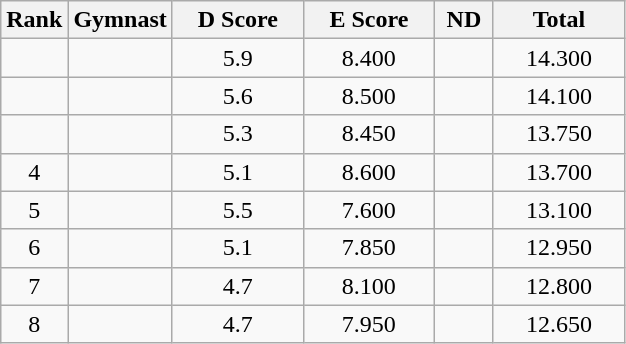<table class="wikitable" style="text-align:center">
<tr>
<th>Rank</th>
<th>Gymnast</th>
<th style="width:5em">D Score</th>
<th style="width:5em">E Score</th>
<th style="width:2em">ND</th>
<th style="width:5em">Total</th>
</tr>
<tr>
<td></td>
<td align=left></td>
<td>5.9</td>
<td>8.400</td>
<td></td>
<td>14.300</td>
</tr>
<tr>
<td></td>
<td align=left></td>
<td>5.6</td>
<td>8.500</td>
<td></td>
<td>14.100</td>
</tr>
<tr>
<td></td>
<td align=left></td>
<td>5.3</td>
<td>8.450</td>
<td></td>
<td>13.750</td>
</tr>
<tr>
<td>4</td>
<td align=left></td>
<td>5.1</td>
<td>8.600</td>
<td></td>
<td>13.700</td>
</tr>
<tr>
<td>5</td>
<td align=left></td>
<td>5.5</td>
<td>7.600</td>
<td></td>
<td>13.100</td>
</tr>
<tr>
<td>6</td>
<td align=left></td>
<td>5.1</td>
<td>7.850</td>
<td></td>
<td>12.950</td>
</tr>
<tr>
<td>7</td>
<td align=left></td>
<td>4.7</td>
<td>8.100</td>
<td></td>
<td>12.800</td>
</tr>
<tr>
<td>8</td>
<td align=left></td>
<td>4.7</td>
<td>7.950</td>
<td></td>
<td>12.650</td>
</tr>
</table>
